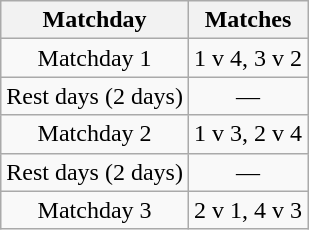<table class="wikitable" style="text-align:center">
<tr>
<th>Matchday</th>
<th>Matches</th>
</tr>
<tr>
<td>Matchday 1</td>
<td>1 v 4, 3 v 2</td>
</tr>
<tr>
<td>Rest days (2 days)</td>
<td>—</td>
</tr>
<tr>
<td>Matchday 2</td>
<td>1 v 3, 2 v 4</td>
</tr>
<tr>
<td>Rest days (2 days)</td>
<td>—</td>
</tr>
<tr>
<td>Matchday 3</td>
<td>2 v 1, 4 v 3</td>
</tr>
</table>
